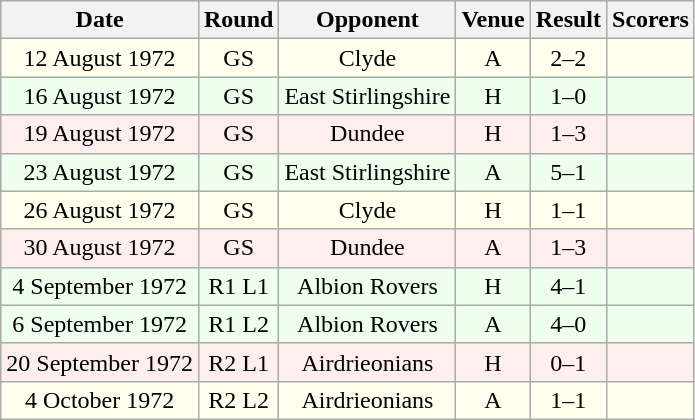<table class="wikitable sortable" style="font-size:100%; text-align:center">
<tr>
<th>Date</th>
<th>Round</th>
<th>Opponent</th>
<th>Venue</th>
<th>Result</th>
<th>Scorers</th>
</tr>
<tr bgcolor = "#FFFFEE">
<td>12 August 1972</td>
<td>GS</td>
<td>Clyde</td>
<td>A</td>
<td>2–2</td>
<td></td>
</tr>
<tr bgcolor = "#EEFFEE">
<td>16 August 1972</td>
<td>GS</td>
<td>East Stirlingshire</td>
<td>H</td>
<td>1–0</td>
<td></td>
</tr>
<tr bgcolor = "#FFEEEE">
<td>19 August 1972</td>
<td>GS</td>
<td>Dundee</td>
<td>H</td>
<td>1–3</td>
<td></td>
</tr>
<tr bgcolor = "#EEFFEE">
<td>23 August 1972</td>
<td>GS</td>
<td>East Stirlingshire</td>
<td>A</td>
<td>5–1</td>
<td></td>
</tr>
<tr bgcolor = "#FFFFEE">
<td>26 August 1972</td>
<td>GS</td>
<td>Clyde</td>
<td>H</td>
<td>1–1</td>
<td></td>
</tr>
<tr bgcolor = "#FFEEEE">
<td>30 August 1972</td>
<td>GS</td>
<td>Dundee</td>
<td>A</td>
<td>1–3</td>
<td></td>
</tr>
<tr bgcolor = "#EEFFEE">
<td>4 September 1972</td>
<td>R1 L1</td>
<td>Albion Rovers</td>
<td>H</td>
<td>4–1</td>
<td></td>
</tr>
<tr bgcolor = "#EEFFEE">
<td>6 September 1972</td>
<td>R1 L2</td>
<td>Albion Rovers</td>
<td>A</td>
<td>4–0</td>
<td></td>
</tr>
<tr bgcolor = "#FFEEEE">
<td>20 September 1972</td>
<td>R2 L1</td>
<td>Airdrieonians</td>
<td>H</td>
<td>0–1</td>
<td></td>
</tr>
<tr bgcolor = "#FFFFEE">
<td>4 October 1972</td>
<td>R2 L2</td>
<td>Airdrieonians</td>
<td>A</td>
<td>1–1</td>
<td></td>
</tr>
</table>
